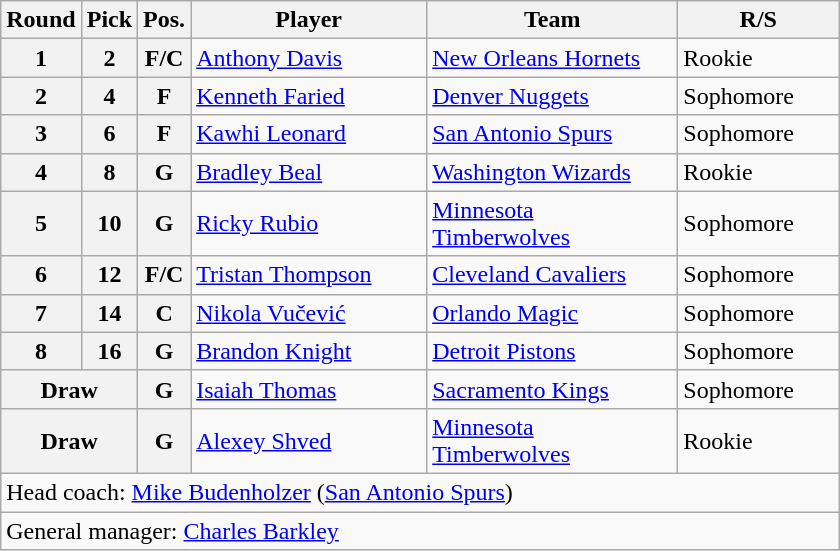<table class="wikitable">
<tr>
<th>Round</th>
<th>Pick</th>
<th>Pos.</th>
<th style="width:150px;">Player</th>
<th width=160>Team</th>
<th width=100>R/S</th>
</tr>
<tr>
<th>1</th>
<th>2</th>
<th>F/C</th>
<td><a href='#'>Anthony Davis</a></td>
<td><a href='#'>New Orleans Hornets</a></td>
<td>Rookie</td>
</tr>
<tr>
<th>2</th>
<th>4</th>
<th>F</th>
<td><a href='#'>Kenneth Faried</a></td>
<td><a href='#'>Denver Nuggets</a></td>
<td>Sophomore</td>
</tr>
<tr>
<th>3</th>
<th>6</th>
<th>F</th>
<td><a href='#'>Kawhi Leonard</a></td>
<td><a href='#'>San Antonio Spurs</a></td>
<td>Sophomore</td>
</tr>
<tr>
<th>4</th>
<th>8</th>
<th>G</th>
<td><a href='#'>Bradley Beal</a></td>
<td><a href='#'>Washington Wizards</a></td>
<td>Rookie</td>
</tr>
<tr>
<th>5</th>
<th>10</th>
<th>G</th>
<td><a href='#'>Ricky Rubio</a></td>
<td><a href='#'>Minnesota Timberwolves</a></td>
<td>Sophomore</td>
</tr>
<tr>
<th>6</th>
<th>12</th>
<th>F/C</th>
<td><a href='#'>Tristan Thompson</a></td>
<td><a href='#'>Cleveland Cavaliers</a></td>
<td>Sophomore</td>
</tr>
<tr>
<th>7</th>
<th>14</th>
<th>C</th>
<td><a href='#'>Nikola Vučević</a></td>
<td><a href='#'>Orlando Magic</a></td>
<td>Sophomore</td>
</tr>
<tr>
<th>8</th>
<th>16</th>
<th>G</th>
<td><a href='#'>Brandon Knight</a></td>
<td><a href='#'>Detroit Pistons</a></td>
<td>Sophomore</td>
</tr>
<tr>
<th !scope="col" colspan="2">Draw</th>
<th>G</th>
<td><a href='#'>Isaiah Thomas</a></td>
<td><a href='#'>Sacramento Kings</a></td>
<td>Sophomore</td>
</tr>
<tr>
<th !scope="col" colspan="2">Draw</th>
<th>G</th>
<td><a href='#'>Alexey Shved</a></td>
<td><a href='#'>Minnesota Timberwolves</a></td>
<td>Rookie</td>
</tr>
<tr>
<td colspan="6">Head coach: <a href='#'>Mike Budenholzer</a> (<a href='#'>San Antonio Spurs</a>)</td>
</tr>
<tr>
<td colspan="6">General manager: <a href='#'>Charles Barkley</a></td>
</tr>
</table>
